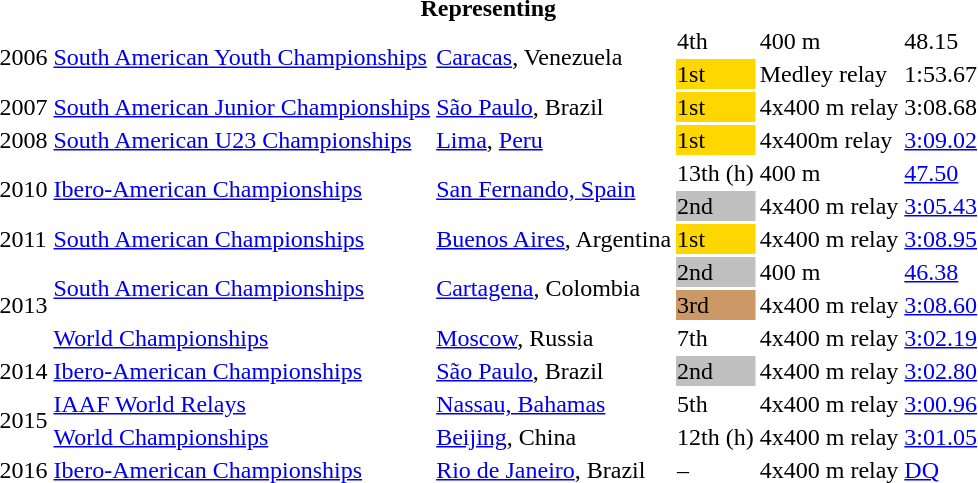<table>
<tr>
<th colspan="6">Representing </th>
</tr>
<tr>
<td rowspan=2>2006</td>
<td rowspan=2><a href='#'>South American Youth Championships</a></td>
<td rowspan=2><a href='#'>Caracas</a>, Venezuela</td>
<td>4th</td>
<td>400 m</td>
<td>48.15</td>
</tr>
<tr>
<td bgcolor=gold>1st</td>
<td>Medley relay</td>
<td>1:53.67</td>
</tr>
<tr>
<td>2007</td>
<td><a href='#'>South American Junior Championships</a></td>
<td><a href='#'>São Paulo</a>, Brazil</td>
<td bgcolor=gold>1st</td>
<td>4x400 m relay</td>
<td>3:08.68</td>
</tr>
<tr>
<td>2008</td>
<td><a href='#'>South American U23 Championships</a></td>
<td><a href='#'>Lima</a>, <a href='#'>Peru</a></td>
<td bgcolor=gold>1st</td>
<td>4x400m relay</td>
<td><a href='#'>3:09.02</a></td>
</tr>
<tr>
<td rowspan=2>2010</td>
<td rowspan=2><a href='#'>Ibero-American Championships</a></td>
<td rowspan=2><a href='#'>San Fernando, Spain</a></td>
<td>13th (h)</td>
<td>400 m</td>
<td><a href='#'>47.50</a></td>
</tr>
<tr>
<td bgcolor=silver>2nd</td>
<td>4x400 m relay</td>
<td><a href='#'>3:05.43</a></td>
</tr>
<tr>
<td>2011</td>
<td><a href='#'>South American Championships</a></td>
<td><a href='#'>Buenos Aires</a>, Argentina</td>
<td bgcolor=gold>1st</td>
<td>4x400 m relay</td>
<td><a href='#'>3:08.95</a></td>
</tr>
<tr>
<td rowspan=3>2013</td>
<td rowspan=2><a href='#'>South American Championships</a></td>
<td rowspan=2><a href='#'>Cartagena</a>, Colombia</td>
<td bgcolor=silver>2nd</td>
<td>400 m</td>
<td><a href='#'>46.38</a></td>
</tr>
<tr>
<td bgcolor=cc9966>3rd</td>
<td>4x400 m relay</td>
<td><a href='#'>3:08.60</a></td>
</tr>
<tr>
<td><a href='#'>World Championships</a></td>
<td><a href='#'>Moscow</a>, Russia</td>
<td>7th</td>
<td>4x400 m relay</td>
<td><a href='#'>3:02.19</a></td>
</tr>
<tr>
<td>2014</td>
<td><a href='#'>Ibero-American Championships</a></td>
<td><a href='#'>São Paulo</a>, Brazil</td>
<td bgcolor=silver>2nd</td>
<td>4x400 m relay</td>
<td><a href='#'>3:02.80</a></td>
</tr>
<tr>
<td rowspan=2>2015</td>
<td><a href='#'>IAAF World Relays</a></td>
<td><a href='#'>Nassau, Bahamas</a></td>
<td>5th</td>
<td>4x400 m relay</td>
<td><a href='#'>3:00.96</a></td>
</tr>
<tr>
<td><a href='#'>World Championships</a></td>
<td><a href='#'>Beijing</a>, China</td>
<td>12th (h)</td>
<td>4x400 m relay</td>
<td><a href='#'>3:01.05</a></td>
</tr>
<tr>
<td>2016</td>
<td><a href='#'>Ibero-American Championships</a></td>
<td><a href='#'>Rio de Janeiro</a>, Brazil</td>
<td>–</td>
<td>4x400 m relay</td>
<td><a href='#'>DQ</a></td>
</tr>
</table>
